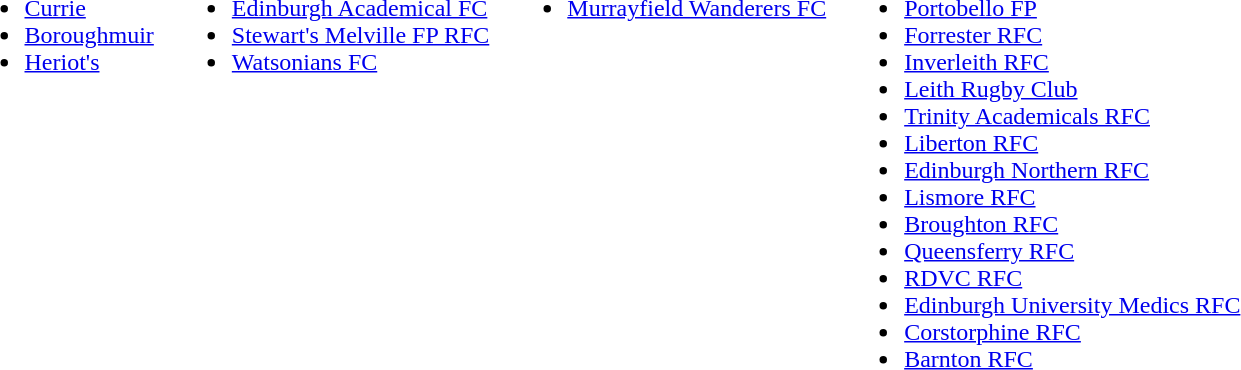<table border="0" cellpadding="5">
<tr valign=top>
<td><br><ul><li><a href='#'>Currie</a></li><li><a href='#'>Boroughmuir</a></li><li><a href='#'>Heriot's</a></li></ul></td>
<td><br><ul><li><a href='#'>Edinburgh Academical FC</a></li><li><a href='#'>Stewart's Melville FP RFC</a></li><li><a href='#'>Watsonians FC</a></li></ul></td>
<td><br><ul><li><a href='#'>Murrayfield Wanderers FC</a></li></ul></td>
<td><br><ul><li><a href='#'>Portobello FP</a></li><li><a href='#'>Forrester RFC</a></li><li><a href='#'>Inverleith RFC</a></li><li><a href='#'>Leith Rugby Club</a></li><li><a href='#'>Trinity Academicals RFC</a></li><li><a href='#'>Liberton RFC</a></li><li><a href='#'>Edinburgh Northern RFC</a></li><li><a href='#'>Lismore RFC</a></li><li><a href='#'>Broughton RFC</a></li><li><a href='#'>Queensferry RFC</a></li><li><a href='#'>RDVC RFC</a></li><li><a href='#'>Edinburgh University Medics RFC</a></li><li><a href='#'>Corstorphine RFC</a></li><li><a href='#'>Barnton RFC</a></li></ul></td>
</tr>
</table>
